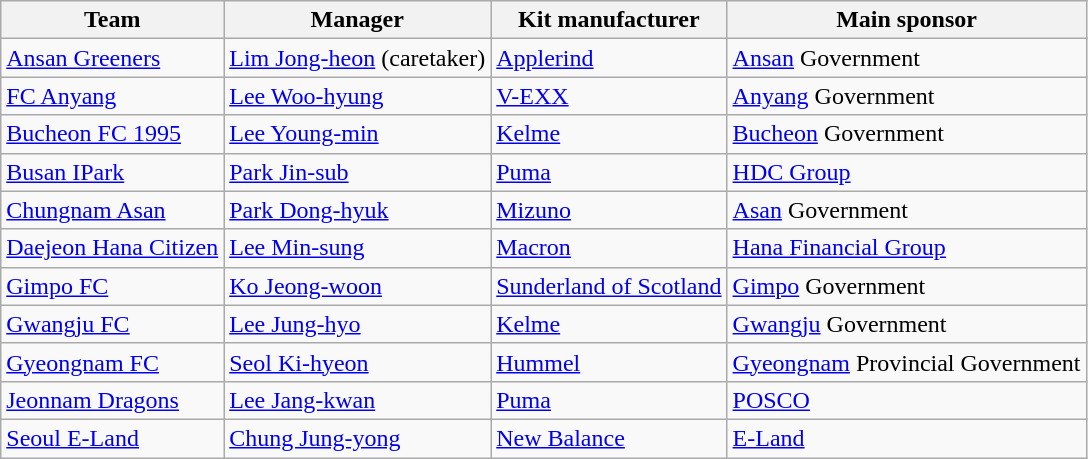<table class="wikitable sortable" style="text-align: left;">
<tr>
<th>Team</th>
<th>Manager</th>
<th>Kit manufacturer</th>
<th>Main sponsor</th>
</tr>
<tr>
<td><a href='#'>Ansan Greeners</a></td>
<td> <a href='#'>Lim Jong-heon</a> (caretaker)</td>
<td><a href='#'>Applerind</a></td>
<td><a href='#'>Ansan</a> Government</td>
</tr>
<tr>
<td><a href='#'>FC Anyang</a></td>
<td> <a href='#'>Lee Woo-hyung</a></td>
<td><a href='#'>V-EXX</a></td>
<td><a href='#'>Anyang</a> Government</td>
</tr>
<tr>
<td><a href='#'>Bucheon FC 1995</a></td>
<td> <a href='#'>Lee Young-min</a></td>
<td><a href='#'>Kelme</a></td>
<td><a href='#'>Bucheon</a> Government</td>
</tr>
<tr>
<td><a href='#'>Busan IPark</a></td>
<td> <a href='#'>Park Jin-sub</a></td>
<td><a href='#'>Puma</a></td>
<td><a href='#'>HDC Group</a></td>
</tr>
<tr>
<td><a href='#'>Chungnam Asan</a></td>
<td> <a href='#'>Park Dong-hyuk</a></td>
<td><a href='#'>Mizuno</a></td>
<td><a href='#'>Asan</a> Government</td>
</tr>
<tr>
<td><a href='#'>Daejeon Hana Citizen</a></td>
<td> <a href='#'>Lee Min-sung</a></td>
<td><a href='#'>Macron</a></td>
<td><a href='#'>Hana Financial Group</a></td>
</tr>
<tr>
<td><a href='#'>Gimpo FC</a></td>
<td> <a href='#'>Ko Jeong-woon</a></td>
<td><a href='#'>Sunderland of Scotland</a></td>
<td><a href='#'>Gimpo</a> Government</td>
</tr>
<tr>
<td><a href='#'>Gwangju FC</a></td>
<td> <a href='#'>Lee Jung-hyo</a></td>
<td><a href='#'>Kelme</a></td>
<td><a href='#'>Gwangju</a> Government</td>
</tr>
<tr>
<td><a href='#'>Gyeongnam FC</a></td>
<td> <a href='#'>Seol Ki-hyeon</a></td>
<td><a href='#'>Hummel</a></td>
<td><a href='#'>Gyeongnam</a> Provincial Government</td>
</tr>
<tr>
<td><a href='#'>Jeonnam Dragons</a></td>
<td> <a href='#'>Lee Jang-kwan</a></td>
<td><a href='#'>Puma</a></td>
<td><a href='#'>POSCO</a></td>
</tr>
<tr>
<td><a href='#'>Seoul E-Land</a></td>
<td> <a href='#'>Chung Jung-yong</a></td>
<td><a href='#'>New Balance</a></td>
<td><a href='#'>E-Land</a></td>
</tr>
</table>
